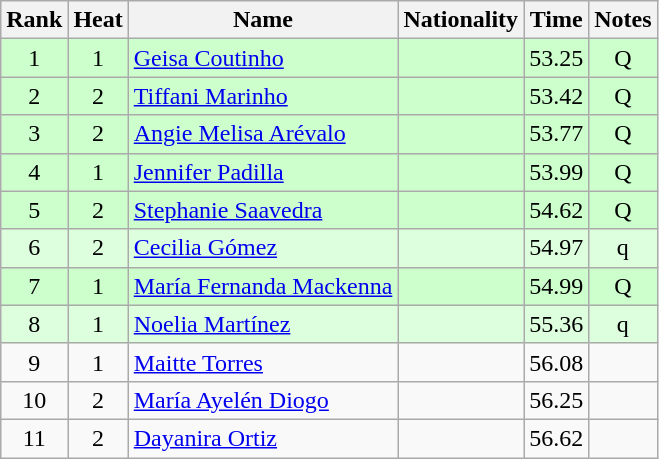<table class="wikitable sortable" style="text-align:center">
<tr>
<th>Rank</th>
<th>Heat</th>
<th>Name</th>
<th>Nationality</th>
<th>Time</th>
<th>Notes</th>
</tr>
<tr bgcolor=ccffcc>
<td>1</td>
<td>1</td>
<td align=left><a href='#'>Geisa Coutinho</a></td>
<td align=left></td>
<td>53.25</td>
<td>Q</td>
</tr>
<tr bgcolor=ccffcc>
<td>2</td>
<td>2</td>
<td align=left><a href='#'>Tiffani Marinho</a></td>
<td align=left></td>
<td>53.42</td>
<td>Q</td>
</tr>
<tr bgcolor=ccffcc>
<td>3</td>
<td>2</td>
<td align=left><a href='#'>Angie Melisa Arévalo</a></td>
<td align=left></td>
<td>53.77</td>
<td>Q</td>
</tr>
<tr bgcolor=ccffcc>
<td>4</td>
<td>1</td>
<td align=left><a href='#'>Jennifer Padilla</a></td>
<td align=left></td>
<td>53.99</td>
<td>Q</td>
</tr>
<tr bgcolor=ccffcc>
<td>5</td>
<td>2</td>
<td align=left><a href='#'>Stephanie Saavedra</a></td>
<td align=left></td>
<td>54.62</td>
<td>Q</td>
</tr>
<tr bgcolor=ddffdd>
<td>6</td>
<td>2</td>
<td align=left><a href='#'>Cecilia Gómez</a></td>
<td align=left></td>
<td>54.97</td>
<td>q</td>
</tr>
<tr bgcolor=ccffcc>
<td>7</td>
<td>1</td>
<td align=left><a href='#'>María Fernanda Mackenna</a></td>
<td align=left></td>
<td>54.99</td>
<td>Q</td>
</tr>
<tr bgcolor=ddffdd>
<td>8</td>
<td>1</td>
<td align=left><a href='#'>Noelia Martínez</a></td>
<td align=left></td>
<td>55.36</td>
<td>q</td>
</tr>
<tr>
<td>9</td>
<td>1</td>
<td align=left><a href='#'>Maitte Torres</a></td>
<td align=left></td>
<td>56.08</td>
<td></td>
</tr>
<tr>
<td>10</td>
<td>2</td>
<td align=left><a href='#'>María Ayelén Diogo</a></td>
<td align=left></td>
<td>56.25</td>
<td></td>
</tr>
<tr>
<td>11</td>
<td>2</td>
<td align=left><a href='#'>Dayanira Ortiz</a></td>
<td align=left></td>
<td>56.62</td>
<td></td>
</tr>
</table>
